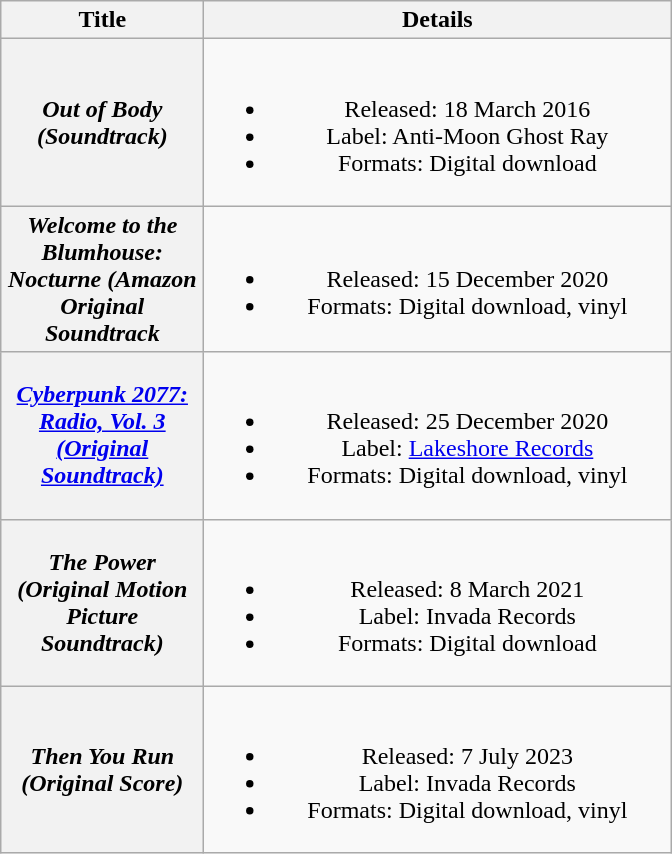<table class="wikitable plainrowheaders" style="text-align:center">
<tr>
<th scope="col" style="width:8em;">Title</th>
<th scope="col" style="width:19em;">Details</th>
</tr>
<tr>
<th scope="row"><em>Out of Body (Soundtrack)</em></th>
<td><br><ul><li>Released: 18 March 2016</li><li>Label: Anti-Moon Ghost Ray</li><li>Formats: Digital download</li></ul></td>
</tr>
<tr>
<th scope="row"><em>Welcome to the Blumhouse: Nocturne (Amazon Original Soundtrack</em></th>
<td><br><ul><li>Released: 15 December 2020</li><li>Formats: Digital download, vinyl</li></ul></td>
</tr>
<tr>
<th scope="row"><em><a href='#'>Cyberpunk 2077: Radio, Vol. 3 (Original Soundtrack)</a></em></th>
<td><br><ul><li>Released: 25 December 2020</li><li>Label: <a href='#'>Lakeshore Records</a></li><li>Formats: Digital download, vinyl</li></ul></td>
</tr>
<tr>
<th scope="row"><em>The Power (Original Motion Picture Soundtrack)</em></th>
<td><br><ul><li>Released: 8 March 2021</li><li>Label: Invada Records</li><li>Formats: Digital download</li></ul></td>
</tr>
<tr>
<th scope="row"><em>Then You Run (Original Score)</em></th>
<td><br><ul><li>Released: 7 July 2023</li><li>Label: Invada Records</li><li>Formats: Digital download, vinyl</li></ul></td>
</tr>
</table>
